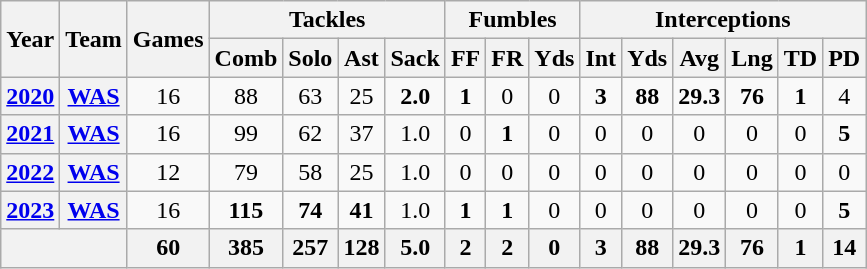<table class="wikitable" style="text-align: center;">
<tr>
<th rowspan="2">Year</th>
<th rowspan="2">Team</th>
<th rowspan="2">Games</th>
<th colspan="4">Tackles</th>
<th colspan="3">Fumbles</th>
<th colspan="6">Interceptions</th>
</tr>
<tr>
<th>Comb</th>
<th>Solo</th>
<th>Ast</th>
<th>Sack</th>
<th>FF</th>
<th>FR</th>
<th>Yds</th>
<th>Int</th>
<th>Yds</th>
<th>Avg</th>
<th>Lng</th>
<th>TD</th>
<th>PD</th>
</tr>
<tr>
<th><a href='#'>2020</a></th>
<th><a href='#'>WAS</a></th>
<td>16</td>
<td>88</td>
<td>63</td>
<td>25</td>
<td><strong>2.0</strong></td>
<td><strong>1</strong></td>
<td>0</td>
<td>0</td>
<td><strong>3</strong></td>
<td><strong>88</strong></td>
<td><strong>29.3</strong></td>
<td><strong>76</strong></td>
<td><strong>1</strong></td>
<td>4</td>
</tr>
<tr>
<th><a href='#'>2021</a></th>
<th><a href='#'>WAS</a></th>
<td>16</td>
<td>99</td>
<td>62</td>
<td>37</td>
<td>1.0</td>
<td>0</td>
<td><strong>1</strong></td>
<td>0</td>
<td>0</td>
<td>0</td>
<td>0</td>
<td>0</td>
<td>0</td>
<td><strong>5</strong></td>
</tr>
<tr>
<th><a href='#'>2022</a></th>
<th><a href='#'>WAS</a></th>
<td>12</td>
<td>79</td>
<td>58</td>
<td>25</td>
<td>1.0</td>
<td>0</td>
<td>0</td>
<td>0</td>
<td>0</td>
<td>0</td>
<td>0</td>
<td>0</td>
<td>0</td>
<td>0</td>
</tr>
<tr>
<th><a href='#'>2023</a></th>
<th><a href='#'>WAS</a></th>
<td>16</td>
<td><strong>115</strong></td>
<td><strong>74</strong></td>
<td><strong>41</strong></td>
<td>1.0</td>
<td><strong>1</strong></td>
<td><strong>1</strong></td>
<td>0</td>
<td>0</td>
<td>0</td>
<td>0</td>
<td>0</td>
<td>0</td>
<td><strong>5</strong></td>
</tr>
<tr>
<th colspan="2"></th>
<th>60</th>
<th>385</th>
<th>257</th>
<th>128</th>
<th>5.0</th>
<th>2</th>
<th>2</th>
<th>0</th>
<th>3</th>
<th>88</th>
<th>29.3</th>
<th>76</th>
<th>1</th>
<th>14</th>
</tr>
</table>
